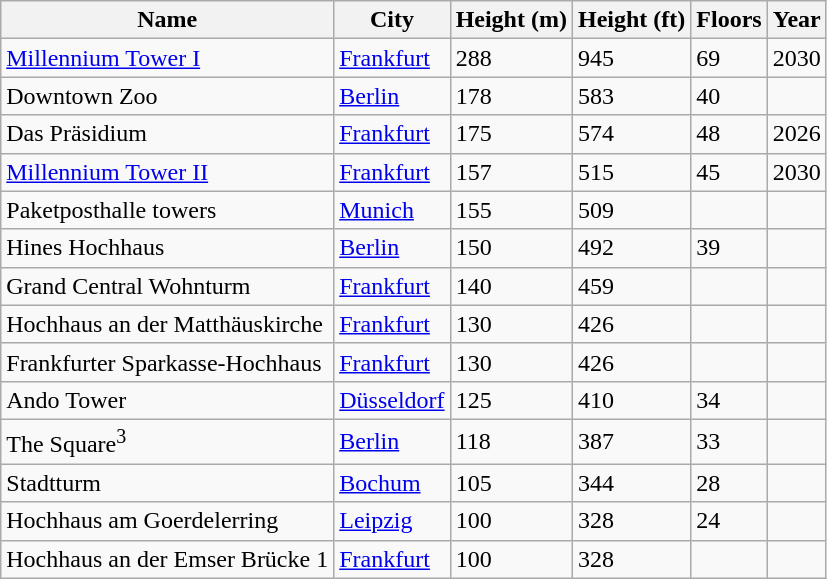<table class = "wikitable sortable">
<tr>
<th>Name</th>
<th>City</th>
<th>Height (m)</th>
<th>Height (ft)</th>
<th>Floors</th>
<th>Year</th>
</tr>
<tr>
<td><a href='#'>Millennium Tower I</a></td>
<td><a href='#'>Frankfurt</a></td>
<td>288</td>
<td>945</td>
<td>69</td>
<td>2030</td>
</tr>
<tr>
<td>Downtown Zoo</td>
<td><a href='#'>Berlin</a></td>
<td>178</td>
<td>583</td>
<td>40</td>
<td></td>
</tr>
<tr>
<td>Das Präsidium</td>
<td><a href='#'>Frankfurt</a></td>
<td>175</td>
<td>574</td>
<td>48</td>
<td>2026</td>
</tr>
<tr>
<td><a href='#'>Millennium Tower II</a></td>
<td><a href='#'>Frankfurt</a></td>
<td>157</td>
<td>515</td>
<td>45</td>
<td>2030</td>
</tr>
<tr>
<td>Paketposthalle towers</td>
<td><a href='#'>Munich</a></td>
<td>155</td>
<td>509</td>
<td></td>
<td></td>
</tr>
<tr>
<td>Hines Hochhaus</td>
<td><a href='#'>Berlin</a></td>
<td>150</td>
<td>492</td>
<td>39</td>
<td></td>
</tr>
<tr>
<td>Grand Central Wohnturm</td>
<td><a href='#'>Frankfurt</a></td>
<td>140</td>
<td>459</td>
<td></td>
<td></td>
</tr>
<tr>
<td>Hochhaus an der Matthäuskirche</td>
<td><a href='#'>Frankfurt</a></td>
<td>130</td>
<td>426</td>
<td></td>
<td></td>
</tr>
<tr>
<td>Frankfurter Sparkasse-Hochhaus</td>
<td><a href='#'>Frankfurt</a></td>
<td>130</td>
<td>426</td>
<td></td>
<td></td>
</tr>
<tr>
<td>Ando Tower</td>
<td><a href='#'>Düsseldorf</a></td>
<td>125</td>
<td>410</td>
<td>34</td>
<td></td>
</tr>
<tr>
<td>The Square<sup>3</sup></td>
<td><a href='#'>Berlin</a></td>
<td>118</td>
<td>387</td>
<td>33</td>
<td></td>
</tr>
<tr>
<td>Stadtturm</td>
<td><a href='#'>Bochum</a></td>
<td>105</td>
<td>344</td>
<td>28</td>
<td></td>
</tr>
<tr>
<td>Hochhaus am Goerdelerring</td>
<td><a href='#'>Leipzig</a></td>
<td>100</td>
<td>328</td>
<td>24</td>
<td></td>
</tr>
<tr>
<td>Hochhaus an der Emser Brücke 1</td>
<td><a href='#'>Frankfurt</a></td>
<td>100</td>
<td>328</td>
<td></td>
<td></td>
</tr>
</table>
